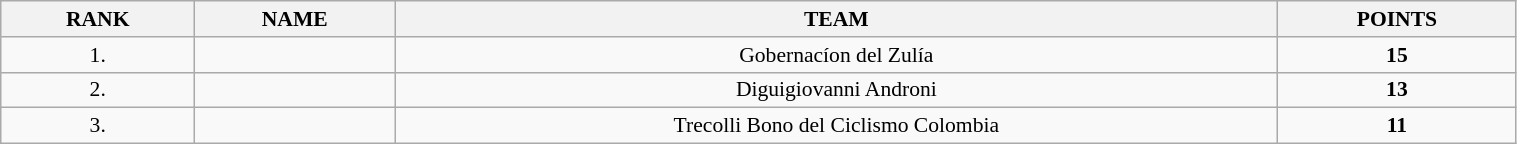<table class="wikitable"  style="font-size:90%; width:80%;">
<tr>
<th>RANK</th>
<th>NAME</th>
<th>TEAM</th>
<th>POINTS</th>
</tr>
<tr>
<td style="text-align:center;">1.</td>
<td></td>
<td style="text-align:center;">Gobernacíon del Zulía</td>
<td style="text-align:center;"><strong>15</strong></td>
</tr>
<tr>
<td style="text-align:center;">2.</td>
<td></td>
<td style="text-align:center;">Diguigiovanni Androni</td>
<td style="text-align:center;"><strong>13</strong></td>
</tr>
<tr>
<td style="text-align:center;">3.</td>
<td></td>
<td style="text-align:center;">Trecolli Bono del Ciclismo Colombia</td>
<td style="text-align:center;"><strong>11</strong></td>
</tr>
</table>
